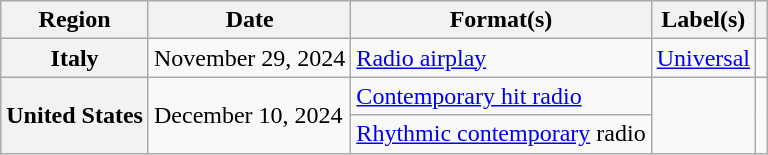<table class="wikitable plainrowheaders">
<tr>
<th scope="col">Region</th>
<th scope="col">Date</th>
<th scope="col">Format(s)</th>
<th scope="col">Label(s)</th>
<th scope="col"></th>
</tr>
<tr>
<th scope="row">Italy</th>
<td>November 29, 2024</td>
<td><a href='#'>Radio airplay</a></td>
<td><a href='#'>Universal</a></td>
<td style="text-align:center"></td>
</tr>
<tr>
<th scope="row" rowspan="2">United States</th>
<td rowspan="2">December 10, 2024</td>
<td><a href='#'>Contemporary hit radio</a></td>
<td rowspan="2"></td>
<td align="center" rowspan="2"></td>
</tr>
<tr>
<td><a href='#'>Rhythmic contemporary</a> radio</td>
</tr>
</table>
